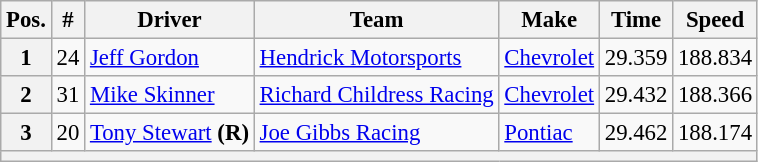<table class="wikitable" style="font-size:95%">
<tr>
<th>Pos.</th>
<th>#</th>
<th>Driver</th>
<th>Team</th>
<th>Make</th>
<th>Time</th>
<th>Speed</th>
</tr>
<tr>
<th>1</th>
<td>24</td>
<td><a href='#'>Jeff Gordon</a></td>
<td><a href='#'>Hendrick Motorsports</a></td>
<td><a href='#'>Chevrolet</a></td>
<td>29.359</td>
<td>188.834</td>
</tr>
<tr>
<th>2</th>
<td>31</td>
<td><a href='#'>Mike Skinner</a></td>
<td><a href='#'>Richard Childress Racing</a></td>
<td><a href='#'>Chevrolet</a></td>
<td>29.432</td>
<td>188.366</td>
</tr>
<tr>
<th>3</th>
<td>20</td>
<td><a href='#'>Tony Stewart</a> <strong>(R)</strong></td>
<td><a href='#'>Joe Gibbs Racing</a></td>
<td><a href='#'>Pontiac</a></td>
<td>29.462</td>
<td>188.174</td>
</tr>
<tr>
<th colspan="7"></th>
</tr>
</table>
